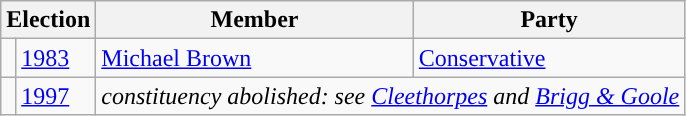<table class="wikitable">
<tr>
<th colspan="2">Election</th>
<th>Member</th>
<th>Party</th>
</tr>
<tr>
<td style="color:inherit;background-color: "></td>
<td><a href='#'>1983</a></td>
<td><a href='#'>Michael Brown</a></td>
<td><a href='#'>Conservative</a></td>
</tr>
<tr>
<td></td>
<td><a href='#'>1997</a></td>
<td colspan="2"><em>constituency abolished: see <a href='#'>Cleethorpes</a> and <a href='#'>Brigg & Goole</a></em></td>
</tr>
</table>
